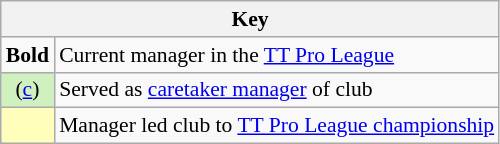<table class="wikitable" style="font-size:90%;">
<tr>
<th colspan="2">Key</th>
</tr>
<tr>
<td align="left"><strong>Bold</strong></td>
<td align="left">Current manager in the <a href='#'>TT Pro League</a></td>
</tr>
<tr>
<td style="text-align:center;background:#d0f0c0;">(<a href='#'>c</a>)</td>
<td align="left">Served as <a href='#'>caretaker manager</a> of club</td>
</tr>
<tr>
<td style="text-align:center;background:#ffb;"></td>
<td align="left">Manager led club to <a href='#'>TT Pro League championship</a></td>
</tr>
</table>
